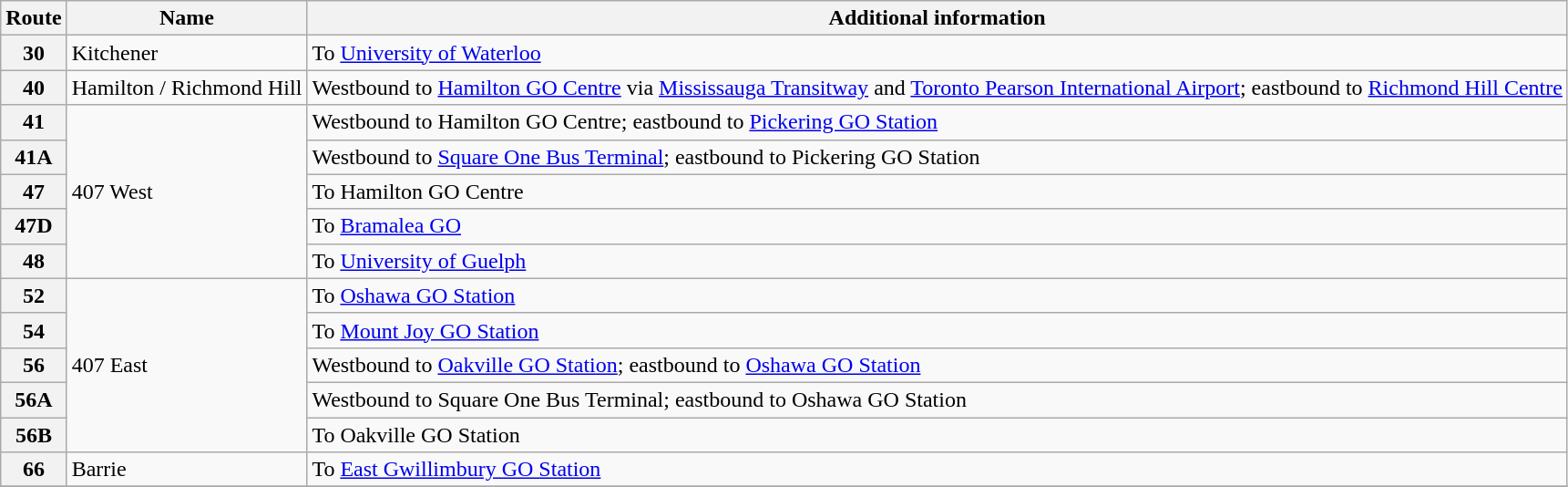<table class="wikitable">
<tr>
<th>Route</th>
<th>Name</th>
<th>Additional information</th>
</tr>
<tr>
<th>30</th>
<td>Kitchener</td>
<td>To <a href='#'>University of Waterloo</a></td>
</tr>
<tr>
<th>40</th>
<td>Hamilton / Richmond Hill</td>
<td>Westbound to <a href='#'>Hamilton GO Centre</a> via <a href='#'>Mississauga Transitway</a> and <a href='#'>Toronto Pearson International Airport</a>; eastbound to <a href='#'>Richmond Hill Centre</a></td>
</tr>
<tr>
<th>41</th>
<td rowspan="5">407 West</td>
<td>Westbound to Hamilton GO Centre; eastbound to <a href='#'>Pickering GO Station</a><br></td>
</tr>
<tr>
<th>41A</th>
<td>Westbound to <a href='#'>Square One Bus Terminal</a>; eastbound to Pickering GO Station<br></td>
</tr>
<tr>
<th>47</th>
<td>To Hamilton GO Centre</td>
</tr>
<tr>
<th>47D</th>
<td>To <a href='#'>Bramalea GO</a><br></td>
</tr>
<tr>
<th>48</th>
<td>To <a href='#'>University of Guelph</a><br></td>
</tr>
<tr>
<th>52</th>
<td rowspan="5">407 East</td>
<td>To <a href='#'>Oshawa GO Station</a><br></td>
</tr>
<tr>
<th>54</th>
<td>To <a href='#'>Mount Joy GO Station</a><br></td>
</tr>
<tr>
<th>56</th>
<td>Westbound to <a href='#'>Oakville GO Station</a>; eastbound to <a href='#'>Oshawa GO Station</a><br></td>
</tr>
<tr>
<th>56A</th>
<td>Westbound to Square One Bus Terminal; eastbound to Oshawa GO Station<br></td>
</tr>
<tr>
<th>56B</th>
<td>To Oakville GO Station<br></td>
</tr>
<tr>
<th>66</th>
<td>Barrie</td>
<td>To <a href='#'>East Gwillimbury GO Station</a><br></td>
</tr>
<tr>
</tr>
</table>
